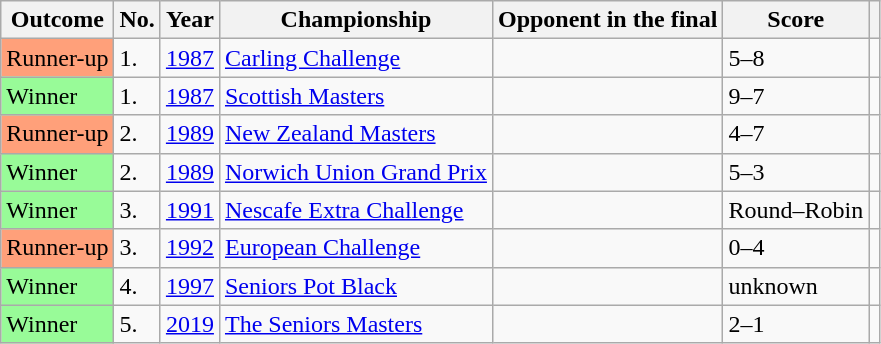<table class="wikitable sortable">
<tr>
<th scope="col">Outcome</th>
<th scope="col">No.</th>
<th scope="col">Year</th>
<th scope="col">Championship</th>
<th scope="col">Opponent in the final</th>
<th scope="col">Score</th>
<th scope="col"></th>
</tr>
<tr>
<td style="background:#ffa07a;">Runner-up</td>
<td>1.</td>
<td><a href='#'>1987</a></td>
<td><a href='#'>Carling Challenge</a></td>
<td></td>
<td>5–8</td>
<td></td>
</tr>
<tr>
<td style="background:#98FB98">Winner</td>
<td>1.</td>
<td><a href='#'>1987</a></td>
<td><a href='#'>Scottish Masters</a></td>
<td></td>
<td>9–7</td>
<td></td>
</tr>
<tr>
<td style="background:#ffa07a;">Runner-up</td>
<td>2.</td>
<td><a href='#'>1989</a></td>
<td><a href='#'>New Zealand Masters</a></td>
<td></td>
<td>4–7</td>
<td></td>
</tr>
<tr>
<td style="background:#98FB98">Winner</td>
<td>2.</td>
<td><a href='#'>1989</a></td>
<td><a href='#'>Norwich Union Grand Prix</a></td>
<td></td>
<td>5–3</td>
<td></td>
</tr>
<tr>
<td style="background:#98FB98">Winner</td>
<td>3.</td>
<td><a href='#'>1991</a></td>
<td><a href='#'>Nescafe Extra Challenge</a></td>
<td></td>
<td>Round–Robin</td>
<td></td>
</tr>
<tr>
<td style="background:#ffa07a;">Runner-up</td>
<td>3.</td>
<td><a href='#'>1992</a></td>
<td><a href='#'>European Challenge</a></td>
<td></td>
<td>0–4</td>
<td></td>
</tr>
<tr>
<td style="background:#98FB98">Winner</td>
<td>4.</td>
<td><a href='#'>1997</a></td>
<td><a href='#'>Seniors Pot Black</a></td>
<td></td>
<td>unknown</td>
<td></td>
</tr>
<tr>
<td style="background:#98FB98">Winner</td>
<td>5.</td>
<td><a href='#'>2019</a></td>
<td><a href='#'>The Seniors Masters</a></td>
<td></td>
<td>2–1</td>
<td></td>
</tr>
</table>
